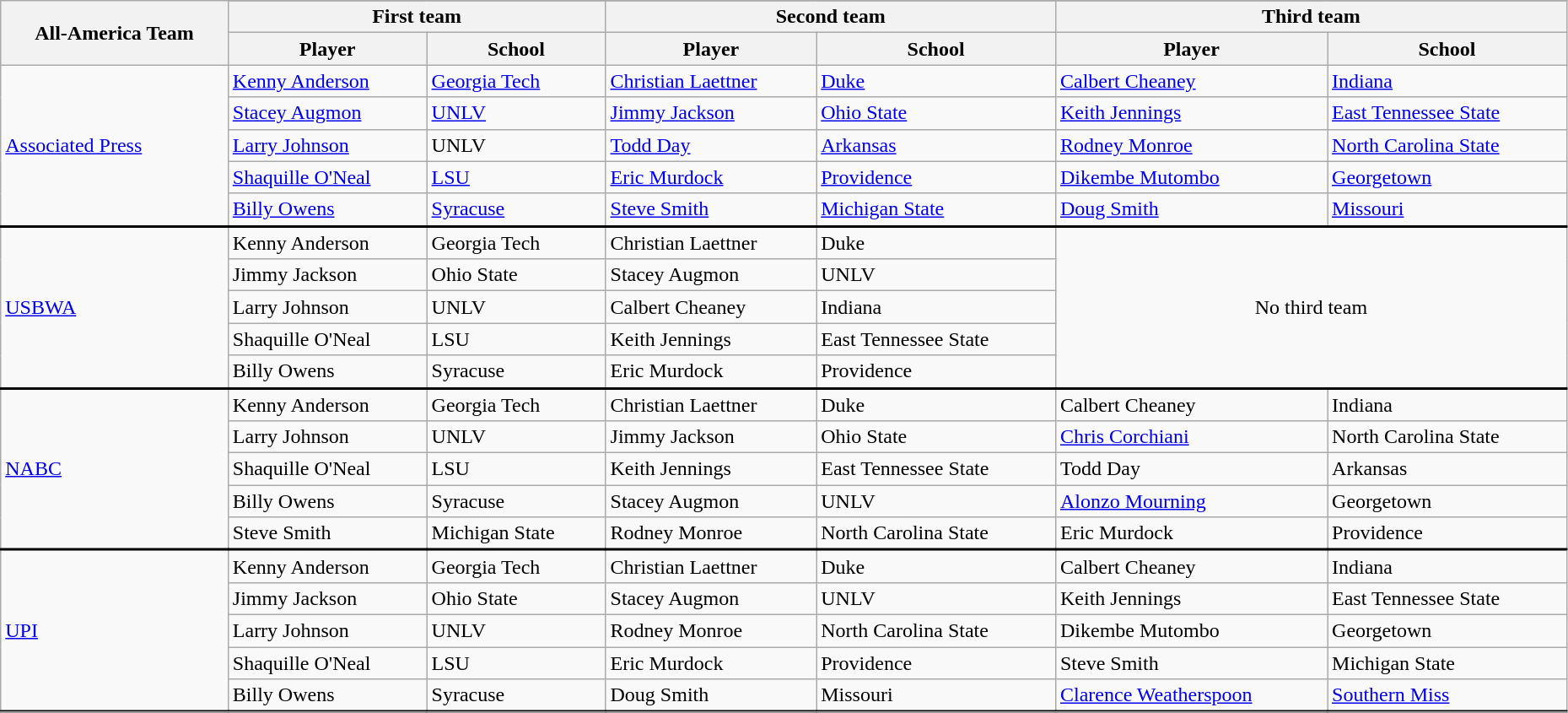<table class="wikitable" style="width:98%;">
<tr>
<th rowspan=3>All-America Team</th>
</tr>
<tr>
<th colspan=2>First team</th>
<th colspan=2>Second team</th>
<th colspan=2>Third team</th>
</tr>
<tr>
<th>Player</th>
<th>School</th>
<th>Player</th>
<th>School</th>
<th>Player</th>
<th>School</th>
</tr>
<tr>
<td rowspan=5><a href='#'>Associated Press</a></td>
<td><a href='#'>Kenny Anderson</a></td>
<td><a href='#'>Georgia Tech</a></td>
<td><a href='#'>Christian Laettner</a></td>
<td><a href='#'>Duke</a></td>
<td><a href='#'>Calbert Cheaney</a></td>
<td><a href='#'>Indiana</a></td>
</tr>
<tr>
<td><a href='#'>Stacey Augmon</a></td>
<td><a href='#'>UNLV</a></td>
<td><a href='#'>Jimmy Jackson</a></td>
<td><a href='#'>Ohio State</a></td>
<td><a href='#'>Keith Jennings</a></td>
<td><a href='#'>East Tennessee State</a></td>
</tr>
<tr>
<td><a href='#'>Larry Johnson</a></td>
<td>UNLV</td>
<td><a href='#'>Todd Day</a></td>
<td><a href='#'>Arkansas</a></td>
<td><a href='#'>Rodney Monroe</a></td>
<td><a href='#'>North Carolina State</a></td>
</tr>
<tr>
<td><a href='#'>Shaquille O'Neal</a></td>
<td><a href='#'>LSU</a></td>
<td><a href='#'>Eric Murdock</a></td>
<td><a href='#'>Providence</a></td>
<td><a href='#'>Dikembe Mutombo</a></td>
<td><a href='#'>Georgetown</a></td>
</tr>
<tr>
<td><a href='#'>Billy Owens</a></td>
<td><a href='#'>Syracuse</a></td>
<td><a href='#'>Steve Smith</a></td>
<td><a href='#'>Michigan State</a></td>
<td><a href='#'>Doug Smith</a></td>
<td><a href='#'>Missouri</a></td>
</tr>
<tr style = "border-top:2px solid black;">
<td rowspan=5><a href='#'>USBWA</a></td>
<td>Kenny Anderson</td>
<td>Georgia Tech</td>
<td>Christian Laettner</td>
<td>Duke</td>
<td rowspan=5 colspan=3 align=center>No third team</td>
</tr>
<tr>
<td>Jimmy Jackson</td>
<td>Ohio State</td>
<td>Stacey Augmon</td>
<td>UNLV</td>
</tr>
<tr>
<td>Larry Johnson</td>
<td>UNLV</td>
<td>Calbert Cheaney</td>
<td>Indiana</td>
</tr>
<tr>
<td>Shaquille O'Neal</td>
<td>LSU</td>
<td>Keith Jennings</td>
<td>East Tennessee State</td>
</tr>
<tr>
<td>Billy Owens</td>
<td>Syracuse</td>
<td>Eric Murdock</td>
<td>Providence</td>
</tr>
<tr style = "border-top:2px solid black;">
<td rowspan=5><a href='#'>NABC</a></td>
<td>Kenny Anderson</td>
<td>Georgia Tech</td>
<td>Christian Laettner</td>
<td>Duke</td>
<td>Calbert Cheaney</td>
<td>Indiana</td>
</tr>
<tr>
<td>Larry Johnson</td>
<td>UNLV</td>
<td>Jimmy Jackson</td>
<td>Ohio State</td>
<td><a href='#'>Chris Corchiani</a></td>
<td>North Carolina State</td>
</tr>
<tr>
<td>Shaquille O'Neal</td>
<td>LSU</td>
<td>Keith Jennings</td>
<td>East Tennessee State</td>
<td>Todd Day</td>
<td>Arkansas</td>
</tr>
<tr>
<td>Billy Owens</td>
<td>Syracuse</td>
<td>Stacey Augmon</td>
<td>UNLV</td>
<td><a href='#'>Alonzo Mourning</a></td>
<td>Georgetown</td>
</tr>
<tr>
<td>Steve Smith</td>
<td>Michigan State</td>
<td>Rodney Monroe</td>
<td>North Carolina State</td>
<td>Eric Murdock</td>
<td>Providence</td>
</tr>
<tr style = "border-top:2px solid black;">
<td rowspan=5><a href='#'>UPI</a></td>
<td>Kenny Anderson</td>
<td>Georgia Tech</td>
<td>Christian Laettner</td>
<td>Duke</td>
<td>Calbert Cheaney</td>
<td>Indiana</td>
</tr>
<tr>
<td>Jimmy Jackson</td>
<td>Ohio State</td>
<td>Stacey Augmon</td>
<td>UNLV</td>
<td>Keith Jennings</td>
<td>East Tennessee State</td>
</tr>
<tr>
<td>Larry Johnson</td>
<td>UNLV</td>
<td>Rodney Monroe</td>
<td>North Carolina State</td>
<td>Dikembe Mutombo</td>
<td>Georgetown</td>
</tr>
<tr>
<td>Shaquille O'Neal</td>
<td>LSU</td>
<td>Eric Murdock</td>
<td>Providence</td>
<td>Steve Smith</td>
<td>Michigan State</td>
</tr>
<tr>
<td>Billy Owens</td>
<td>Syracuse</td>
<td>Doug Smith</td>
<td>Missouri</td>
<td><a href='#'>Clarence Weatherspoon</a></td>
<td><a href='#'>Southern Miss</a></td>
</tr>
<tr style = "border-top:2px solid black;">
</tr>
</table>
